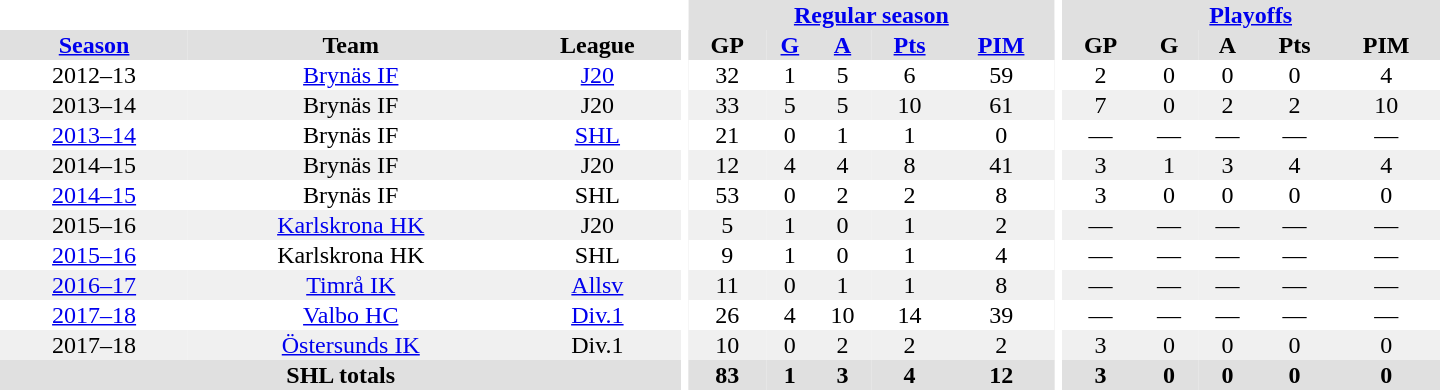<table border="0" cellpadding="1" cellspacing="0" style="text-align:center; width:60em">
<tr bgcolor="#e0e0e0">
<th colspan="3" bgcolor="#ffffff"></th>
<th rowspan="99" bgcolor="#ffffff"></th>
<th colspan="5"><a href='#'>Regular season</a></th>
<th rowspan="99" bgcolor="#ffffff"></th>
<th colspan="5"><a href='#'>Playoffs</a></th>
</tr>
<tr bgcolor="#e0e0e0">
<th><a href='#'>Season</a></th>
<th>Team</th>
<th>League</th>
<th>GP</th>
<th><a href='#'>G</a></th>
<th><a href='#'>A</a></th>
<th><a href='#'>Pts</a></th>
<th><a href='#'>PIM</a></th>
<th>GP</th>
<th>G</th>
<th>A</th>
<th>Pts</th>
<th>PIM</th>
</tr>
<tr>
<td>2012–13</td>
<td><a href='#'>Brynäs IF</a></td>
<td><a href='#'>J20</a></td>
<td>32</td>
<td>1</td>
<td>5</td>
<td>6</td>
<td>59</td>
<td>2</td>
<td>0</td>
<td>0</td>
<td>0</td>
<td>4</td>
</tr>
<tr bgcolor="#f0f0f0">
<td>2013–14</td>
<td>Brynäs IF</td>
<td>J20</td>
<td>33</td>
<td>5</td>
<td>5</td>
<td>10</td>
<td>61</td>
<td>7</td>
<td>0</td>
<td>2</td>
<td>2</td>
<td>10</td>
</tr>
<tr>
<td><a href='#'>2013–14</a></td>
<td>Brynäs IF</td>
<td><a href='#'>SHL</a></td>
<td>21</td>
<td>0</td>
<td>1</td>
<td>1</td>
<td>0</td>
<td>—</td>
<td>—</td>
<td>—</td>
<td>—</td>
<td>—</td>
</tr>
<tr bgcolor="#f0f0f0">
<td>2014–15</td>
<td>Brynäs IF</td>
<td>J20</td>
<td>12</td>
<td>4</td>
<td>4</td>
<td>8</td>
<td>41</td>
<td>3</td>
<td>1</td>
<td>3</td>
<td>4</td>
<td>4</td>
</tr>
<tr>
<td><a href='#'>2014–15</a></td>
<td>Brynäs IF</td>
<td>SHL</td>
<td>53</td>
<td>0</td>
<td>2</td>
<td>2</td>
<td>8</td>
<td>3</td>
<td>0</td>
<td>0</td>
<td>0</td>
<td>0</td>
</tr>
<tr bgcolor="#f0f0f0">
<td>2015–16</td>
<td><a href='#'>Karlskrona HK</a></td>
<td>J20</td>
<td>5</td>
<td>1</td>
<td>0</td>
<td>1</td>
<td>2</td>
<td>—</td>
<td>—</td>
<td>—</td>
<td>—</td>
<td>—</td>
</tr>
<tr>
<td><a href='#'>2015–16</a></td>
<td>Karlskrona HK</td>
<td>SHL</td>
<td>9</td>
<td>1</td>
<td>0</td>
<td>1</td>
<td>4</td>
<td>—</td>
<td>—</td>
<td>—</td>
<td>—</td>
<td>—</td>
</tr>
<tr bgcolor="#f0f0f0">
<td><a href='#'>2016–17</a></td>
<td><a href='#'>Timrå IK</a></td>
<td><a href='#'>Allsv</a></td>
<td>11</td>
<td>0</td>
<td>1</td>
<td>1</td>
<td>8</td>
<td>—</td>
<td>—</td>
<td>—</td>
<td>—</td>
<td>—</td>
</tr>
<tr>
<td><a href='#'>2017–18</a></td>
<td><a href='#'>Valbo HC</a></td>
<td><a href='#'>Div.1</a></td>
<td>26</td>
<td>4</td>
<td>10</td>
<td>14</td>
<td>39</td>
<td>—</td>
<td>—</td>
<td>—</td>
<td>—</td>
<td>—</td>
</tr>
<tr bgcolor="#f0f0f0">
<td>2017–18</td>
<td><a href='#'>Östersunds IK</a></td>
<td>Div.1</td>
<td>10</td>
<td>0</td>
<td>2</td>
<td>2</td>
<td>2</td>
<td>3</td>
<td>0</td>
<td>0</td>
<td>0</td>
<td>0</td>
</tr>
<tr bgcolor="#e0e0e0">
<th colspan="3">SHL totals</th>
<th>83</th>
<th>1</th>
<th>3</th>
<th>4</th>
<th>12</th>
<th>3</th>
<th>0</th>
<th>0</th>
<th>0</th>
<th>0</th>
</tr>
</table>
